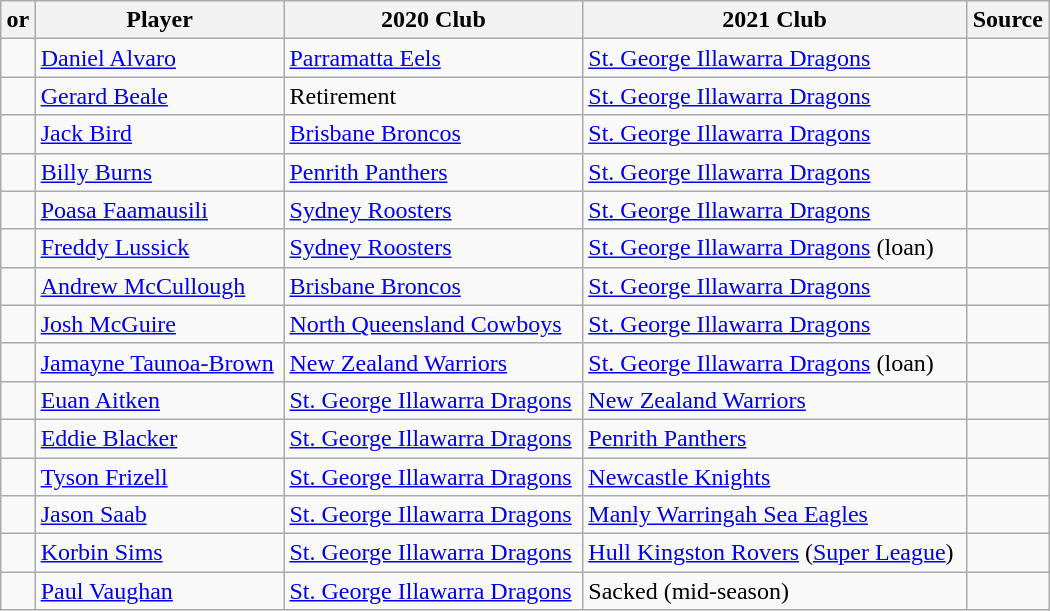<table class="wikitable sortable" style="width:700px;">
<tr>
<th> or </th>
<th>Player</th>
<th>2020 Club</th>
<th>2021 Club</th>
<th>Source</th>
</tr>
<tr>
<td></td>
<td><a href='#'>Daniel Alvaro</a></td>
<td> <a href='#'>Parramatta Eels</a></td>
<td> <a href='#'>St. George Illawarra Dragons</a></td>
<td></td>
</tr>
<tr>
<td></td>
<td><a href='#'>Gerard Beale</a></td>
<td>Retirement</td>
<td> <a href='#'>St. George Illawarra Dragons</a></td>
<td></td>
</tr>
<tr>
<td></td>
<td><a href='#'>Jack Bird</a></td>
<td> <a href='#'>Brisbane Broncos</a></td>
<td> <a href='#'>St. George Illawarra Dragons</a></td>
<td></td>
</tr>
<tr>
<td></td>
<td><a href='#'>Billy Burns</a></td>
<td> <a href='#'>Penrith Panthers</a></td>
<td> <a href='#'>St. George Illawarra Dragons</a></td>
<td></td>
</tr>
<tr>
<td></td>
<td><a href='#'>Poasa Faamausili</a></td>
<td> <a href='#'>Sydney Roosters</a></td>
<td> <a href='#'>St. George Illawarra Dragons</a></td>
<td></td>
</tr>
<tr>
<td></td>
<td><a href='#'>Freddy Lussick</a></td>
<td> <a href='#'>Sydney Roosters</a></td>
<td> <a href='#'>St. George Illawarra Dragons</a> (loan)</td>
<td></td>
</tr>
<tr>
<td></td>
<td><a href='#'>Andrew McCullough</a></td>
<td> <a href='#'>Brisbane Broncos</a></td>
<td> <a href='#'>St. George Illawarra Dragons</a></td>
<td></td>
</tr>
<tr>
<td></td>
<td><a href='#'>Josh McGuire</a></td>
<td> <a href='#'>North Queensland Cowboys</a></td>
<td> <a href='#'>St. George Illawarra Dragons</a></td>
<td></td>
</tr>
<tr>
<td></td>
<td><a href='#'>Jamayne Taunoa-Brown</a></td>
<td> <a href='#'>New Zealand Warriors</a></td>
<td> <a href='#'>St. George Illawarra Dragons</a> (loan)</td>
<td></td>
</tr>
<tr>
<td></td>
<td><a href='#'>Euan Aitken</a></td>
<td> <a href='#'>St. George Illawarra Dragons</a></td>
<td> <a href='#'>New Zealand Warriors</a></td>
<td></td>
</tr>
<tr>
<td></td>
<td><a href='#'>Eddie Blacker</a></td>
<td> <a href='#'>St. George Illawarra Dragons</a></td>
<td> <a href='#'>Penrith Panthers</a></td>
<td></td>
</tr>
<tr>
<td></td>
<td><a href='#'>Tyson Frizell</a></td>
<td> <a href='#'>St. George Illawarra Dragons</a></td>
<td> <a href='#'>Newcastle Knights</a></td>
<td></td>
</tr>
<tr>
<td></td>
<td><a href='#'>Jason Saab</a></td>
<td> <a href='#'>St. George Illawarra Dragons</a></td>
<td> <a href='#'>Manly Warringah Sea Eagles</a></td>
<td></td>
</tr>
<tr>
<td></td>
<td><a href='#'>Korbin Sims</a></td>
<td> <a href='#'>St. George Illawarra Dragons</a></td>
<td> <a href='#'>Hull Kingston Rovers</a> (<a href='#'>Super League</a>)</td>
<td></td>
</tr>
<tr>
<td></td>
<td><a href='#'>Paul Vaughan</a></td>
<td> <a href='#'>St. George Illawarra Dragons</a></td>
<td>Sacked (mid-season)</td>
<td></td>
</tr>
</table>
